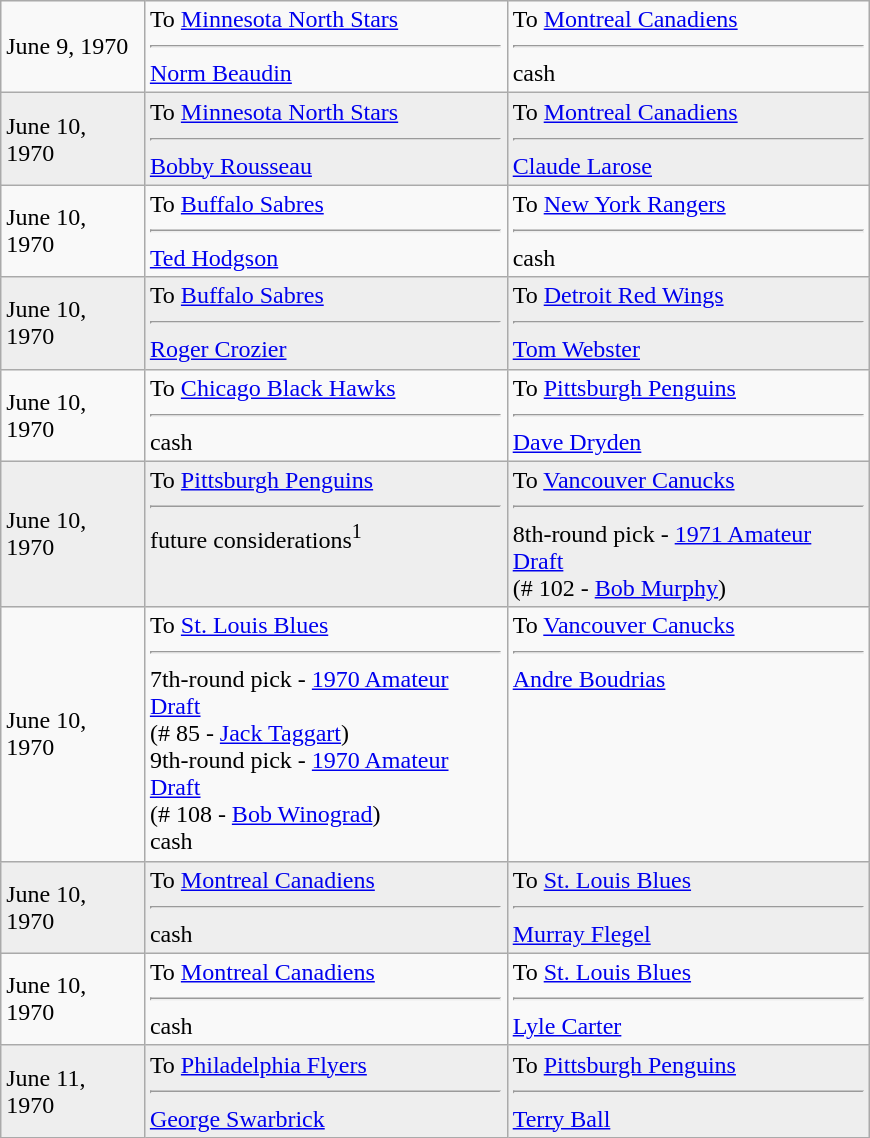<table class="wikitable" style="border:1px solid #999; width:580px;">
<tr>
<td>June 9, 1970</td>
<td valign="top">To <a href='#'>Minnesota North Stars</a><hr><a href='#'>Norm Beaudin</a></td>
<td valign="top">To <a href='#'>Montreal Canadiens</a><hr>cash</td>
</tr>
<tr bgcolor="eeeeee">
<td>June 10, 1970</td>
<td valign="top">To <a href='#'>Minnesota North Stars</a><hr><a href='#'>Bobby Rousseau</a></td>
<td valign="top">To <a href='#'>Montreal Canadiens</a><hr><a href='#'>Claude Larose</a></td>
</tr>
<tr>
<td>June 10, 1970</td>
<td valign="top">To <a href='#'>Buffalo Sabres</a><hr><a href='#'>Ted Hodgson</a></td>
<td valign="top">To <a href='#'>New York Rangers</a><hr>cash</td>
</tr>
<tr bgcolor="eeeeee">
<td>June 10, 1970</td>
<td valign="top">To <a href='#'>Buffalo Sabres</a><hr><a href='#'>Roger Crozier</a></td>
<td valign="top">To <a href='#'>Detroit Red Wings</a><hr><a href='#'>Tom Webster</a></td>
</tr>
<tr>
<td>June 10, 1970</td>
<td valign="top">To <a href='#'>Chicago Black Hawks</a><hr>cash</td>
<td valign="top">To <a href='#'>Pittsburgh Penguins</a><hr><a href='#'>Dave Dryden</a></td>
</tr>
<tr bgcolor="eeeeee">
<td>June 10, 1970</td>
<td valign="top">To <a href='#'>Pittsburgh Penguins</a><hr><span>future considerations<sup>1</sup></span></td>
<td valign="top">To <a href='#'>Vancouver Canucks</a><hr>8th-round pick - <a href='#'>1971 Amateur Draft</a><br>(# 102 - <a href='#'>Bob Murphy</a>)</td>
</tr>
<tr>
<td>June 10, 1970</td>
<td valign="top">To <a href='#'>St. Louis Blues</a><hr>7th-round pick - <a href='#'>1970 Amateur Draft</a><br>(# 85 - <a href='#'>Jack Taggart</a>)<br>9th-round pick - <a href='#'>1970 Amateur Draft</a><br>(# 108 - <a href='#'>Bob Winograd</a>)<br>cash</td>
<td valign="top">To <a href='#'>Vancouver Canucks</a><hr><a href='#'>Andre Boudrias</a></td>
</tr>
<tr bgcolor="eeeeee">
<td>June 10, 1970</td>
<td valign="top">To <a href='#'>Montreal Canadiens</a><hr>cash</td>
<td valign="top">To <a href='#'>St. Louis Blues</a><hr><a href='#'>Murray Flegel</a></td>
</tr>
<tr>
<td>June 10, 1970</td>
<td valign="top">To <a href='#'>Montreal Canadiens</a><hr>cash</td>
<td valign="top">To <a href='#'>St. Louis Blues</a><hr><a href='#'>Lyle Carter</a></td>
</tr>
<tr bgcolor="eeeeee">
<td>June 11, 1970</td>
<td valign="top">To <a href='#'>Philadelphia Flyers</a><hr><a href='#'>George Swarbrick</a></td>
<td valign="top">To <a href='#'>Pittsburgh Penguins</a><hr><a href='#'>Terry Ball</a></td>
</tr>
</table>
